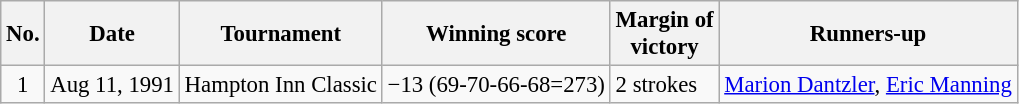<table class="wikitable" style="font-size:95%;">
<tr>
<th>No.</th>
<th>Date</th>
<th>Tournament</th>
<th>Winning score</th>
<th>Margin of<br>victory</th>
<th>Runners-up</th>
</tr>
<tr>
<td align=center>1</td>
<td align=right>Aug 11, 1991</td>
<td>Hampton Inn Classic</td>
<td>−13 (69-70-66-68=273)</td>
<td>2 strokes</td>
<td> <a href='#'>Marion Dantzler</a>,  <a href='#'>Eric Manning</a></td>
</tr>
</table>
